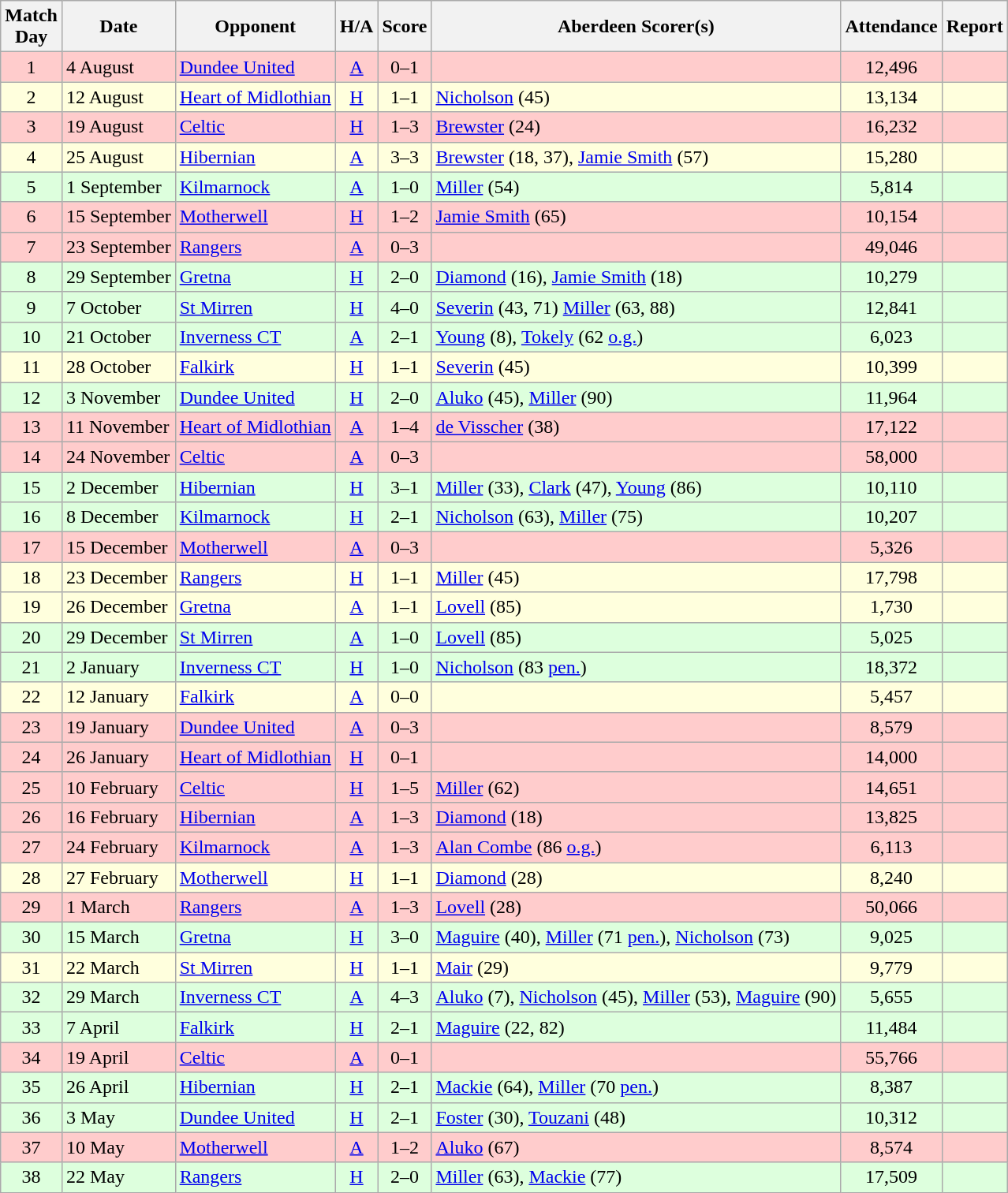<table class="wikitable" style="text-align:center">
<tr>
<th>Match<br> Day</th>
<th>Date</th>
<th>Opponent</th>
<th>H/A</th>
<th>Score</th>
<th>Aberdeen Scorer(s)<br></th>
<th>Attendance</th>
<th>Report</th>
</tr>
<tr bgcolor=#FFCCCC>
<td>1</td>
<td align=left>4 August</td>
<td align=left><a href='#'>Dundee United</a></td>
<td><a href='#'>A</a></td>
<td>0–1</td>
<td></td>
<td>12,496</td>
<td></td>
</tr>
<tr bgcolor=#ffffdd>
<td>2</td>
<td align=left>12 August</td>
<td align=left><a href='#'>Heart of Midlothian</a></td>
<td><a href='#'>H</a></td>
<td>1–1</td>
<td align=left><a href='#'>Nicholson</a> (45)</td>
<td>13,134</td>
<td></td>
</tr>
<tr bgcolor=#FFCCCC>
<td>3</td>
<td align=left>19 August</td>
<td align=left><a href='#'>Celtic</a></td>
<td><a href='#'>H</a></td>
<td>1–3</td>
<td align=left><a href='#'>Brewster</a> (24)</td>
<td>16,232</td>
<td></td>
</tr>
<tr bgcolor=#ffffdd>
<td>4</td>
<td align=left>25 August</td>
<td align=left><a href='#'>Hibernian</a></td>
<td><a href='#'>A</a></td>
<td>3–3</td>
<td align=left><a href='#'>Brewster</a> (18, 37), <a href='#'>Jamie Smith</a> (57)</td>
<td>15,280</td>
<td></td>
</tr>
<tr bgcolor=#ddffdd>
<td>5</td>
<td align=left>1 September</td>
<td align=left><a href='#'>Kilmarnock</a></td>
<td><a href='#'>A</a></td>
<td>1–0</td>
<td align=left><a href='#'>Miller</a> (54)</td>
<td>5,814</td>
<td></td>
</tr>
<tr bgcolor=#FFCCCC>
<td>6</td>
<td align=left>15 September</td>
<td align=left><a href='#'>Motherwell</a></td>
<td><a href='#'>H</a></td>
<td>1–2</td>
<td align=left><a href='#'>Jamie Smith</a> (65)</td>
<td>10,154</td>
<td></td>
</tr>
<tr bgcolor=#FFCCCC>
<td>7</td>
<td align=left>23 September</td>
<td align=left><a href='#'>Rangers</a></td>
<td><a href='#'>A</a></td>
<td>0–3</td>
<td></td>
<td>49,046</td>
<td></td>
</tr>
<tr bgcolor=#ddffdd>
<td>8</td>
<td align=left>29 September</td>
<td align=left><a href='#'>Gretna</a></td>
<td><a href='#'>H</a></td>
<td>2–0</td>
<td align=left><a href='#'>Diamond</a> (16), <a href='#'>Jamie Smith</a> (18)</td>
<td>10,279</td>
<td></td>
</tr>
<tr bgcolor=#ddffdd>
<td>9</td>
<td align=left>7 October</td>
<td align=left><a href='#'>St Mirren</a></td>
<td><a href='#'>H</a></td>
<td>4–0</td>
<td align=left><a href='#'>Severin</a> (43, 71) <a href='#'>Miller</a> (63, 88)</td>
<td>12,841</td>
<td></td>
</tr>
<tr bgcolor=#ddffdd>
<td>10</td>
<td align=left>21 October</td>
<td align=left><a href='#'>Inverness CT</a></td>
<td><a href='#'>A</a></td>
<td>2–1</td>
<td align=left><a href='#'>Young</a> (8), <a href='#'>Tokely</a> (62 <a href='#'>o.g.</a>)</td>
<td>6,023</td>
<td></td>
</tr>
<tr bgcolor=#ffffdd>
<td>11</td>
<td align=left>28 October</td>
<td align=left><a href='#'>Falkirk</a></td>
<td><a href='#'>H</a></td>
<td>1–1</td>
<td align=left><a href='#'>Severin</a> (45)</td>
<td>10,399</td>
<td></td>
</tr>
<tr bgcolor=#ddffdd>
<td>12</td>
<td align=left>3 November</td>
<td align=left><a href='#'>Dundee United</a></td>
<td><a href='#'>H</a></td>
<td>2–0</td>
<td align=left><a href='#'>Aluko</a> (45), <a href='#'>Miller</a> (90)</td>
<td>11,964</td>
<td></td>
</tr>
<tr bgcolor=#FFCCCC>
<td>13</td>
<td align=left>11 November</td>
<td align=left><a href='#'>Heart of Midlothian</a></td>
<td><a href='#'>A</a></td>
<td>1–4</td>
<td align=left><a href='#'>de Visscher</a> (38)</td>
<td>17,122</td>
<td></td>
</tr>
<tr bgcolor=#FFCCCC>
<td>14</td>
<td align=left>24 November</td>
<td align=left><a href='#'>Celtic</a></td>
<td><a href='#'>A</a></td>
<td>0–3</td>
<td></td>
<td>58,000</td>
<td></td>
</tr>
<tr bgcolor=#ddffdd>
<td>15</td>
<td align=left>2 December</td>
<td align=left><a href='#'>Hibernian</a></td>
<td><a href='#'>H</a></td>
<td>3–1</td>
<td align=left><a href='#'>Miller</a> (33), <a href='#'>Clark</a> (47), <a href='#'>Young</a> (86)</td>
<td>10,110</td>
<td></td>
</tr>
<tr bgcolor=#ddffdd>
<td>16</td>
<td align=left>8 December</td>
<td align=left><a href='#'>Kilmarnock</a></td>
<td><a href='#'>H</a></td>
<td>2–1</td>
<td align=left><a href='#'>Nicholson</a> (63), <a href='#'>Miller</a> (75)</td>
<td>10,207</td>
<td></td>
</tr>
<tr bgcolor=#FFCCCC>
<td>17</td>
<td align=left>15 December</td>
<td align=left><a href='#'>Motherwell</a></td>
<td><a href='#'>A</a></td>
<td>0–3</td>
<td></td>
<td>5,326</td>
<td></td>
</tr>
<tr bgcolor=#ffffdd>
<td>18</td>
<td align=left>23 December</td>
<td align=left><a href='#'>Rangers</a></td>
<td><a href='#'>H</a></td>
<td>1–1</td>
<td align=left><a href='#'>Miller</a> (45)</td>
<td>17,798</td>
<td></td>
</tr>
<tr bgcolor=#ffffdd>
<td>19</td>
<td align=left>26 December</td>
<td align=left><a href='#'>Gretna</a></td>
<td><a href='#'>A</a></td>
<td>1–1</td>
<td align=left><a href='#'>Lovell</a> (85)</td>
<td>1,730</td>
<td></td>
</tr>
<tr bgcolor=#ddffdd>
<td>20</td>
<td align=left>29 December</td>
<td align=left><a href='#'>St Mirren</a></td>
<td><a href='#'>A</a></td>
<td>1–0</td>
<td align=left><a href='#'>Lovell</a> (85)</td>
<td>5,025</td>
<td></td>
</tr>
<tr bgcolor=#ddffdd>
<td>21</td>
<td align=left>2 January</td>
<td align=left><a href='#'>Inverness CT</a></td>
<td><a href='#'>H</a></td>
<td>1–0</td>
<td align=left><a href='#'>Nicholson</a> (83 <a href='#'>pen.</a>)</td>
<td>18,372</td>
<td></td>
</tr>
<tr bgcolor=#ffffdd>
<td>22</td>
<td align=left>12 January</td>
<td align=left><a href='#'>Falkirk</a></td>
<td><a href='#'>A</a></td>
<td>0–0</td>
<td align=left></td>
<td>5,457</td>
<td></td>
</tr>
<tr bgcolor=#FFCCCC>
<td>23</td>
<td align=left>19 January</td>
<td align=left><a href='#'>Dundee United</a></td>
<td><a href='#'>A</a></td>
<td>0–3</td>
<td></td>
<td>8,579</td>
<td></td>
</tr>
<tr bgcolor=#FFCCCC>
<td>24</td>
<td align=left>26 January</td>
<td align=left><a href='#'>Heart of Midlothian</a></td>
<td><a href='#'>H</a></td>
<td>0–1</td>
<td></td>
<td>14,000</td>
<td></td>
</tr>
<tr bgcolor=#FFCCCC>
<td>25</td>
<td align=left>10 February</td>
<td align=left><a href='#'>Celtic</a></td>
<td><a href='#'>H</a></td>
<td>1–5</td>
<td align=left><a href='#'>Miller</a> (62)</td>
<td>14,651</td>
<td></td>
</tr>
<tr bgcolor=#FFCCCC>
<td>26</td>
<td align=left>16 February</td>
<td align=left><a href='#'>Hibernian</a></td>
<td><a href='#'>A</a></td>
<td>1–3</td>
<td align=left><a href='#'>Diamond</a> (18)</td>
<td>13,825</td>
<td></td>
</tr>
<tr bgcolor=#FFCCCC>
<td>27</td>
<td align=left>24 February</td>
<td align=left><a href='#'>Kilmarnock</a></td>
<td><a href='#'>A</a></td>
<td>1–3</td>
<td align=left><a href='#'>Alan Combe</a> (86 <a href='#'>o.g.</a>)</td>
<td>6,113</td>
<td></td>
</tr>
<tr bgcolor=#ffffdd>
<td>28</td>
<td align=left>27 February</td>
<td align=left><a href='#'>Motherwell</a></td>
<td><a href='#'>H</a></td>
<td>1–1</td>
<td align=left><a href='#'>Diamond</a> (28)</td>
<td>8,240</td>
<td></td>
</tr>
<tr bgcolor=#FFCCCC>
<td>29</td>
<td align=left>1 March</td>
<td align=left><a href='#'>Rangers</a></td>
<td><a href='#'>A</a></td>
<td>1–3</td>
<td align=left><a href='#'>Lovell</a> (28)</td>
<td>50,066</td>
<td></td>
</tr>
<tr bgcolor=#ddffdd>
<td>30</td>
<td align=left>15 March</td>
<td align=left><a href='#'>Gretna</a></td>
<td><a href='#'>H</a></td>
<td>3–0</td>
<td align=left><a href='#'>Maguire</a> (40), <a href='#'>Miller</a> (71 <a href='#'>pen.</a>), <a href='#'>Nicholson</a> (73)</td>
<td>9,025</td>
<td></td>
</tr>
<tr bgcolor=#ffffdd>
<td>31</td>
<td align=left>22 March</td>
<td align=left><a href='#'>St Mirren</a></td>
<td><a href='#'>H</a></td>
<td>1–1</td>
<td align=left><a href='#'>Mair</a> (29)</td>
<td>9,779</td>
<td></td>
</tr>
<tr bgcolor=#ddffdd>
<td>32</td>
<td align=left>29 March</td>
<td align=left><a href='#'>Inverness CT</a></td>
<td><a href='#'>A</a></td>
<td>4–3</td>
<td align=left><a href='#'>Aluko</a> (7), <a href='#'>Nicholson</a> (45), <a href='#'>Miller</a> (53), <a href='#'>Maguire</a> (90)</td>
<td>5,655</td>
<td></td>
</tr>
<tr bgcolor=#ddffdd>
<td>33</td>
<td align=left>7 April</td>
<td align=left><a href='#'>Falkirk</a></td>
<td><a href='#'>H</a></td>
<td>2–1</td>
<td align=left><a href='#'>Maguire</a> (22, 82)</td>
<td>11,484</td>
<td></td>
</tr>
<tr bgcolor=#FFCCCC>
<td>34</td>
<td align=left>19 April</td>
<td align=left><a href='#'>Celtic</a></td>
<td><a href='#'>A</a></td>
<td>0–1</td>
<td></td>
<td>55,766</td>
<td></td>
</tr>
<tr bgcolor=#ddffdd>
<td>35</td>
<td align=left>26 April</td>
<td align=left><a href='#'>Hibernian</a></td>
<td><a href='#'>H</a></td>
<td>2–1</td>
<td align=left><a href='#'>Mackie</a> (64), <a href='#'>Miller</a> (70 <a href='#'>pen.</a>)</td>
<td>8,387</td>
<td></td>
</tr>
<tr bgcolor=#ddffdd>
<td>36</td>
<td align=left>3 May</td>
<td align=left><a href='#'>Dundee United</a></td>
<td><a href='#'>H</a></td>
<td>2–1</td>
<td align=left><a href='#'>Foster</a> (30), <a href='#'>Touzani</a> (48)</td>
<td>10,312</td>
<td></td>
</tr>
<tr bgcolor=#FFCCCC>
<td>37</td>
<td align=left>10 May</td>
<td align=left><a href='#'>Motherwell</a></td>
<td><a href='#'>A</a></td>
<td>1–2</td>
<td align=left><a href='#'>Aluko</a> (67)</td>
<td>8,574</td>
<td></td>
</tr>
<tr bgcolor=#ddffdd>
<td>38</td>
<td align=left>22 May</td>
<td align=left><a href='#'>Rangers</a></td>
<td><a href='#'>H</a></td>
<td>2–0</td>
<td align=left><a href='#'>Miller</a> (63), <a href='#'>Mackie</a> (77)</td>
<td>17,509</td>
<td></td>
</tr>
</table>
